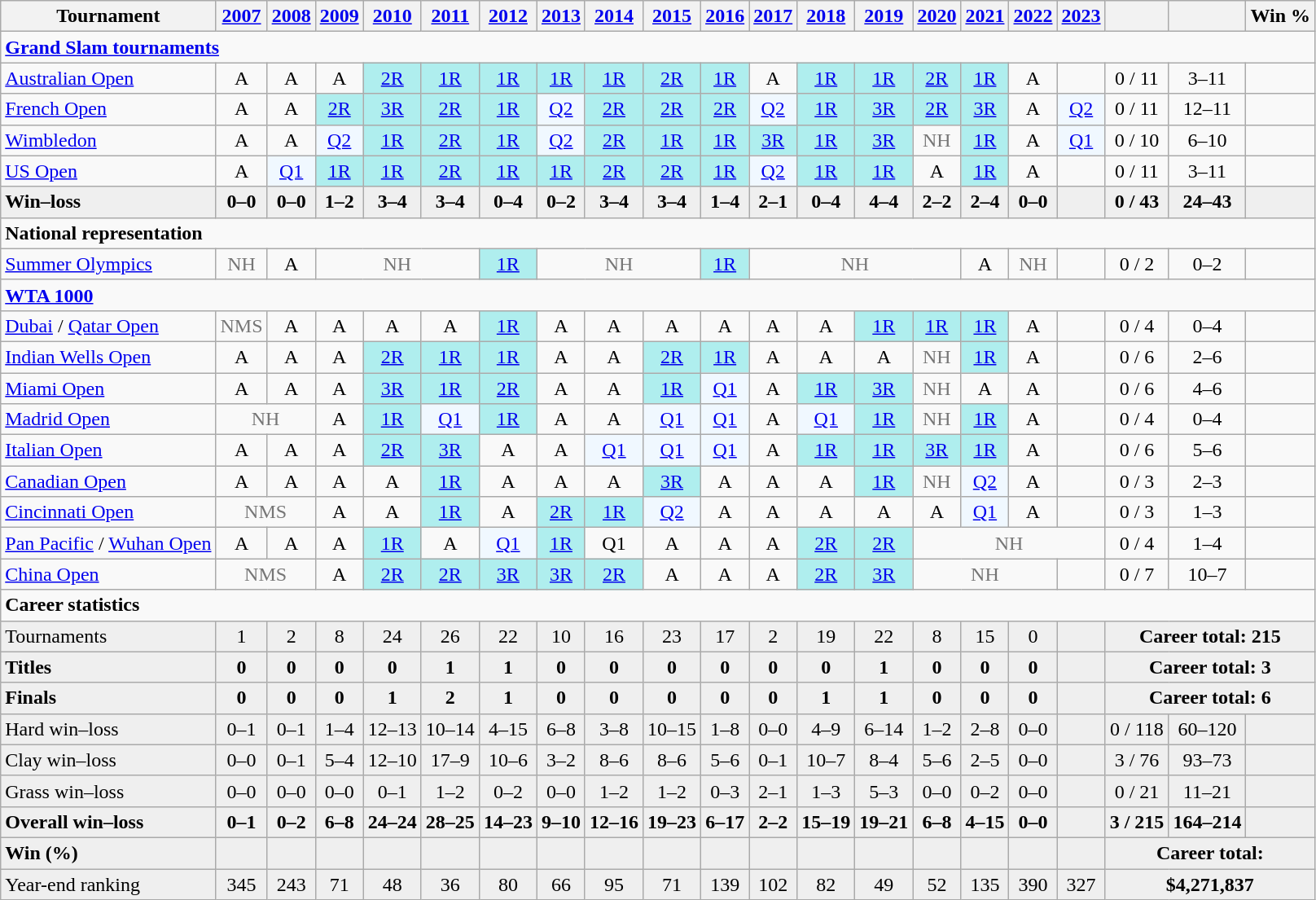<table class="wikitable nowrap" style=text-align:center>
<tr>
<th>Tournament</th>
<th><a href='#'>2007</a></th>
<th><a href='#'>2008</a></th>
<th><a href='#'>2009</a></th>
<th><a href='#'>2010</a></th>
<th><a href='#'>2011</a></th>
<th><a href='#'>2012</a></th>
<th><a href='#'>2013</a></th>
<th><a href='#'>2014</a></th>
<th><a href='#'>2015</a></th>
<th><a href='#'>2016</a></th>
<th><a href='#'>2017</a></th>
<th><a href='#'>2018</a></th>
<th><a href='#'>2019</a></th>
<th><a href='#'>2020</a></th>
<th><a href='#'>2021</a></th>
<th><a href='#'>2022</a></th>
<th><a href='#'>2023</a></th>
<th></th>
<th></th>
<th>Win %</th>
</tr>
<tr>
<td colspan="21" style="text-align:left"><strong><a href='#'>Grand Slam tournaments</a></strong></td>
</tr>
<tr>
<td style=text-align:left><a href='#'>Australian Open</a></td>
<td>A</td>
<td>A</td>
<td>A</td>
<td bgcolor=afeeee><a href='#'>2R</a></td>
<td bgcolor=afeeee><a href='#'>1R</a></td>
<td bgcolor=afeeee><a href='#'>1R</a></td>
<td bgcolor=afeeee><a href='#'>1R</a></td>
<td bgcolor=afeeee><a href='#'>1R</a></td>
<td bgcolor=afeeee><a href='#'>2R</a></td>
<td bgcolor=afeeee><a href='#'>1R</a></td>
<td>A</td>
<td bgcolor=afeeee><a href='#'>1R</a></td>
<td bgcolor=afeeee><a href='#'>1R</a></td>
<td bgcolor=afeeee><a href='#'>2R</a></td>
<td bgcolor=afeeee><a href='#'>1R</a></td>
<td>A</td>
<td></td>
<td>0 / 11</td>
<td>3–11</td>
<td></td>
</tr>
<tr>
<td style=text-align:left><a href='#'>French Open</a></td>
<td>A</td>
<td>A</td>
<td bgcolor=afeeee><a href='#'>2R</a></td>
<td bgcolor=afeeee><a href='#'>3R</a></td>
<td bgcolor=afeeee><a href='#'>2R</a></td>
<td bgcolor=afeeee><a href='#'>1R</a></td>
<td bgcolor=f0f8ff><a href='#'>Q2</a></td>
<td bgcolor=afeeee><a href='#'>2R</a></td>
<td bgcolor=afeeee><a href='#'>2R</a></td>
<td bgcolor=afeeee><a href='#'>2R</a></td>
<td bgcolor=f0f8ff><a href='#'>Q2</a></td>
<td bgcolor=afeeee><a href='#'>1R</a></td>
<td bgcolor=afeeee><a href='#'>3R</a></td>
<td bgcolor=afeeee><a href='#'>2R</a></td>
<td bgcolor=afeeee><a href='#'>3R</a></td>
<td>A</td>
<td bgcolor=f0f8ff><a href='#'>Q2</a></td>
<td>0 / 11</td>
<td>12–11</td>
<td></td>
</tr>
<tr>
<td style=text-align:left><a href='#'>Wimbledon</a></td>
<td>A</td>
<td>A</td>
<td bgcolor=f0f8ff><a href='#'>Q2</a></td>
<td bgcolor=afeeee><a href='#'>1R</a></td>
<td bgcolor=afeeee><a href='#'>2R</a></td>
<td bgcolor=afeeee><a href='#'>1R</a></td>
<td bgcolor=f0f8ff><a href='#'>Q2</a></td>
<td bgcolor=afeeee><a href='#'>2R</a></td>
<td bgcolor=afeeee><a href='#'>1R</a></td>
<td bgcolor=afeeee><a href='#'>1R</a></td>
<td bgcolor=afeeee><a href='#'>3R</a></td>
<td bgcolor=afeeee><a href='#'>1R</a></td>
<td bgcolor=afeeee><a href='#'>3R</a></td>
<td style=color:#767676>NH</td>
<td bgcolor=afeeee><a href='#'>1R</a></td>
<td>A</td>
<td bgcolor=f0f8ff><a href='#'>Q1</a></td>
<td>0 / 10</td>
<td>6–10</td>
<td></td>
</tr>
<tr>
<td style=text-align:left><a href='#'>US Open</a></td>
<td>A</td>
<td bgcolor=f0f8ff><a href='#'>Q1</a></td>
<td bgcolor=afeeee><a href='#'>1R</a></td>
<td bgcolor=afeeee><a href='#'>1R</a></td>
<td bgcolor=afeeee><a href='#'>2R</a></td>
<td bgcolor=afeeee><a href='#'>1R</a></td>
<td bgcolor=afeeee><a href='#'>1R</a></td>
<td bgcolor=afeeee><a href='#'>2R</a></td>
<td bgcolor=afeeee><a href='#'>2R</a></td>
<td bgcolor=afeeee><a href='#'>1R</a></td>
<td bgcolor=f0f8ff><a href='#'>Q2</a></td>
<td bgcolor=afeeee><a href='#'>1R</a></td>
<td bgcolor=afeeee><a href='#'>1R</a></td>
<td>A</td>
<td bgcolor=afeeee><a href='#'>1R</a></td>
<td>A</td>
<td></td>
<td>0 / 11</td>
<td>3–11</td>
<td></td>
</tr>
<tr style=font-weight:bold;background:#efefef>
<td style=text-align:left>Win–loss</td>
<td>0–0</td>
<td>0–0</td>
<td>1–2</td>
<td>3–4</td>
<td>3–4</td>
<td>0–4</td>
<td>0–2</td>
<td>3–4</td>
<td>3–4</td>
<td>1–4</td>
<td>2–1</td>
<td>0–4</td>
<td>4–4</td>
<td>2–2</td>
<td>2–4</td>
<td>0–0</td>
<td></td>
<td>0 / 43</td>
<td>24–43</td>
<td></td>
</tr>
<tr>
<td colspan="21" style="text-align:left"><strong>National representation</strong></td>
</tr>
<tr>
<td style=text-align:left><a href='#'>Summer Olympics</a></td>
<td style=color:#767676>NH</td>
<td>A</td>
<td colspan=3 style=color:#767676>NH</td>
<td bgcolor=afeeee><a href='#'>1R</a></td>
<td colspan=3 style=color:#767676>NH</td>
<td bgcolor=afeeee><a href='#'>1R</a></td>
<td colspan=4 style=color:#767676>NH</td>
<td>A</td>
<td colspan=1 style=color:#767676>NH</td>
<td></td>
<td>0 / 2</td>
<td>0–2</td>
<td></td>
</tr>
<tr>
<td colspan="21" style="text-align:left"><strong><a href='#'>WTA 1000</a></strong></td>
</tr>
<tr>
<td style=text-align:left><a href='#'>Dubai</a> / <a href='#'>Qatar Open</a></td>
<td style=color:#767676>NMS</td>
<td>A</td>
<td>A</td>
<td>A</td>
<td>A</td>
<td bgcolor=afeeee><a href='#'>1R</a></td>
<td>A</td>
<td>A</td>
<td>A</td>
<td>A</td>
<td>A</td>
<td>A</td>
<td bgcolor=afeeee><a href='#'>1R</a></td>
<td bgcolor=afeeee><a href='#'>1R</a></td>
<td bgcolor=afeeee><a href='#'>1R</a></td>
<td>A</td>
<td></td>
<td>0 / 4</td>
<td>0–4</td>
<td></td>
</tr>
<tr>
<td style=text-align:left><a href='#'>Indian Wells Open</a></td>
<td>A</td>
<td>A</td>
<td>A</td>
<td bgcolor=afeeee><a href='#'>2R</a></td>
<td bgcolor=afeeee><a href='#'>1R</a></td>
<td bgcolor=afeeee><a href='#'>1R</a></td>
<td>A</td>
<td>A</td>
<td bgcolor=afeeee><a href='#'>2R</a></td>
<td bgcolor=afeeee><a href='#'>1R</a></td>
<td>A</td>
<td>A</td>
<td>A</td>
<td style=color:#767676>NH</td>
<td bgcolor=afeeee><a href='#'>1R</a></td>
<td>A</td>
<td></td>
<td>0 / 6</td>
<td>2–6</td>
<td></td>
</tr>
<tr>
<td style=text-align:left><a href='#'>Miami Open</a></td>
<td>A</td>
<td>A</td>
<td>A</td>
<td bgcolor=afeeee><a href='#'>3R</a></td>
<td bgcolor=afeeee><a href='#'>1R</a></td>
<td bgcolor=afeeee><a href='#'>2R</a></td>
<td>A</td>
<td>A</td>
<td bgcolor=afeeee><a href='#'>1R</a></td>
<td bgcolor=f0f8ff><a href='#'>Q1</a></td>
<td>A</td>
<td bgcolor=afeeee><a href='#'>1R</a></td>
<td bgcolor=afeeee><a href='#'>3R</a></td>
<td style=color:#767676>NH</td>
<td>A</td>
<td>A</td>
<td></td>
<td>0 / 6</td>
<td>4–6</td>
<td></td>
</tr>
<tr>
<td style=text-align:left><a href='#'>Madrid Open</a></td>
<td colspan=2 style=color:#767676>NH</td>
<td>A</td>
<td bgcolor=afeeee><a href='#'>1R</a></td>
<td bgcolor=f0f8ff><a href='#'>Q1</a></td>
<td bgcolor=afeeee><a href='#'>1R</a></td>
<td>A</td>
<td>A</td>
<td bgcolor=f0f8ff><a href='#'>Q1</a></td>
<td bgcolor=f0f8ff><a href='#'>Q1</a></td>
<td>A</td>
<td bgcolor=f0f8ff><a href='#'>Q1</a></td>
<td bgcolor=afeeee><a href='#'>1R</a></td>
<td style=color:#767676>NH</td>
<td bgcolor=afeeee><a href='#'>1R</a></td>
<td>A</td>
<td></td>
<td>0 / 4</td>
<td>0–4</td>
<td></td>
</tr>
<tr>
<td style=text-align:left><a href='#'>Italian Open</a></td>
<td>A</td>
<td>A</td>
<td>A</td>
<td bgcolor=afeeee><a href='#'>2R</a></td>
<td bgcolor=afeeee><a href='#'>3R</a></td>
<td>A</td>
<td>A</td>
<td bgcolor=f0f8ff><a href='#'>Q1</a></td>
<td bgcolor=f0f8ff><a href='#'>Q1</a></td>
<td bgcolor=f0f8ff><a href='#'>Q1</a></td>
<td>A</td>
<td bgcolor=afeeee><a href='#'>1R</a></td>
<td bgcolor=afeeee><a href='#'>1R</a></td>
<td bgcolor=afeeee><a href='#'>3R</a></td>
<td bgcolor=afeeee><a href='#'>1R</a></td>
<td>A</td>
<td></td>
<td>0 / 6</td>
<td>5–6</td>
<td></td>
</tr>
<tr>
<td style=text-align:left><a href='#'>Canadian Open</a></td>
<td>A</td>
<td>A</td>
<td>A</td>
<td>A</td>
<td bgcolor=afeeee><a href='#'>1R</a></td>
<td>A</td>
<td>A</td>
<td>A</td>
<td bgcolor=afeeee><a href='#'>3R</a></td>
<td>A</td>
<td>A</td>
<td>A</td>
<td bgcolor=afeeee><a href='#'>1R</a></td>
<td style=color:#767676>NH</td>
<td bgcolor=f0f8ff><a href='#'>Q2</a></td>
<td>A</td>
<td></td>
<td>0 / 3</td>
<td>2–3</td>
<td></td>
</tr>
<tr>
<td style=text-align:left><a href='#'>Cincinnati Open</a></td>
<td colspan=2 style=color:#767676>NMS</td>
<td>A</td>
<td>A</td>
<td bgcolor=afeeee><a href='#'>1R</a></td>
<td>A</td>
<td bgcolor=afeeee><a href='#'>2R</a></td>
<td bgcolor=afeeee><a href='#'>1R</a></td>
<td bgcolor=f0f8ff><a href='#'>Q2</a></td>
<td>A</td>
<td>A</td>
<td>A</td>
<td>A</td>
<td>A</td>
<td bgcolor=f0f8ff><a href='#'>Q1</a></td>
<td>A</td>
<td></td>
<td>0 / 3</td>
<td>1–3</td>
<td></td>
</tr>
<tr>
<td style=text-align:left><a href='#'>Pan Pacific</a> / <a href='#'>Wuhan Open</a></td>
<td>A</td>
<td>A</td>
<td>A</td>
<td bgcolor=afeeee><a href='#'>1R</a></td>
<td>A</td>
<td bgcolor=f0f8ff><a href='#'>Q1</a></td>
<td bgcolor=afeeee><a href='#'>1R</a></td>
<td>Q1</td>
<td>A</td>
<td>A</td>
<td>A</td>
<td bgcolor=afeeee><a href='#'>2R</a></td>
<td bgcolor=afeeee><a href='#'>2R</a></td>
<td colspan=4 style=color:#767676>NH</td>
<td>0 / 4</td>
<td>1–4</td>
<td></td>
</tr>
<tr>
<td style=text-align:left><a href='#'>China Open</a></td>
<td colspan=2 style=color:#767676>NMS</td>
<td>A</td>
<td bgcolor=afeeee><a href='#'>2R</a></td>
<td bgcolor=afeeee><a href='#'>2R</a></td>
<td bgcolor=afeeee><a href='#'>3R</a></td>
<td bgcolor=afeeee><a href='#'>3R</a></td>
<td bgcolor=afeeee><a href='#'>2R</a></td>
<td>A</td>
<td>A</td>
<td>A</td>
<td bgcolor=afeeee><a href='#'>2R</a></td>
<td bgcolor=afeeee><a href='#'>3R</a></td>
<td colspan=3 style=color:#767676>NH</td>
<td></td>
<td>0 / 7</td>
<td>10–7</td>
<td></td>
</tr>
<tr>
<td colspan="21" style="text-align:left"><strong>Career statistics</strong></td>
</tr>
<tr style=background:#efefef>
<td style=text-align:left>Tournaments</td>
<td>1</td>
<td>2</td>
<td>8</td>
<td>24</td>
<td>26</td>
<td>22</td>
<td>10</td>
<td>16</td>
<td>23</td>
<td>17</td>
<td>2</td>
<td>19</td>
<td>22</td>
<td>8</td>
<td>15</td>
<td>0</td>
<td></td>
<td colspan="3"><strong>Career total: 215</strong></td>
</tr>
<tr style=font-weight:bold;background:#efefef>
<td style=text-align:left>Titles</td>
<td>0</td>
<td>0</td>
<td>0</td>
<td>0</td>
<td>1</td>
<td>1</td>
<td>0</td>
<td>0</td>
<td>0</td>
<td>0</td>
<td>0</td>
<td>0</td>
<td>1</td>
<td>0</td>
<td>0</td>
<td>0</td>
<td></td>
<td colspan="3">Career total: 3</td>
</tr>
<tr style=font-weight:bold;background:#efefef>
<td style=text-align:left>Finals</td>
<td>0</td>
<td>0</td>
<td>0</td>
<td>1</td>
<td>2</td>
<td>1</td>
<td>0</td>
<td>0</td>
<td>0</td>
<td>0</td>
<td>0</td>
<td>1</td>
<td>1</td>
<td>0</td>
<td>0</td>
<td>0</td>
<td></td>
<td colspan="3">Career total: 6</td>
</tr>
<tr style=background:#efefef>
<td align=left>Hard win–loss</td>
<td>0–1</td>
<td>0–1</td>
<td>1–4</td>
<td>12–13</td>
<td>10–14</td>
<td>4–15</td>
<td>6–8</td>
<td>3–8</td>
<td>10–15</td>
<td>1–8</td>
<td>0–0</td>
<td>4–9</td>
<td>6–14</td>
<td>1–2</td>
<td>2–8</td>
<td>0–0</td>
<td></td>
<td>0 / 118</td>
<td>60–120</td>
<td></td>
</tr>
<tr style=background:#efefef>
<td align=left>Clay win–loss</td>
<td>0–0</td>
<td>0–1</td>
<td>5–4</td>
<td>12–10</td>
<td>17–9</td>
<td>10–6</td>
<td>3–2</td>
<td>8–6</td>
<td>8–6</td>
<td>5–6</td>
<td>0–1</td>
<td>10–7</td>
<td>8–4</td>
<td>5–6</td>
<td>2–5</td>
<td>0–0</td>
<td></td>
<td>3 / 76</td>
<td>93–73</td>
<td></td>
</tr>
<tr style=background:#efefef>
<td align=left>Grass win–loss</td>
<td>0–0</td>
<td>0–0</td>
<td>0–0</td>
<td>0–1</td>
<td>1–2</td>
<td>0–2</td>
<td>0–0</td>
<td>1–2</td>
<td>1–2</td>
<td>0–3</td>
<td>2–1</td>
<td>1–3</td>
<td>5–3</td>
<td>0–0</td>
<td>0–2</td>
<td>0–0</td>
<td></td>
<td>0 / 21</td>
<td>11–21</td>
<td></td>
</tr>
<tr style=font-weight:bold;background:#efefef>
<td style=text-align:left>Overall win–loss</td>
<td>0–1</td>
<td>0–2</td>
<td>6–8</td>
<td>24–24</td>
<td>28–25</td>
<td>14–23</td>
<td>9–10</td>
<td>12–16</td>
<td>19–23</td>
<td>6–17</td>
<td>2–2</td>
<td>15–19</td>
<td>19–21</td>
<td>6–8</td>
<td>4–15</td>
<td>0–0</td>
<td></td>
<td>3 / 215</td>
<td>164–214</td>
<td></td>
</tr>
<tr style=font-weight:bold;background:#efefef>
<td style=text-align:left>Win (%)</td>
<td></td>
<td></td>
<td></td>
<td></td>
<td></td>
<td></td>
<td></td>
<td></td>
<td></td>
<td></td>
<td></td>
<td></td>
<td></td>
<td></td>
<td></td>
<td></td>
<td></td>
<td colspan="3">Career total: </td>
</tr>
<tr style=background:#efefef>
<td style=text-align:left>Year-end ranking</td>
<td>345</td>
<td>243</td>
<td>71</td>
<td>48</td>
<td>36</td>
<td>80</td>
<td>66</td>
<td>95</td>
<td>71</td>
<td>139</td>
<td>102</td>
<td>82</td>
<td>49</td>
<td>52</td>
<td>135</td>
<td>390</td>
<td>327</td>
<td colspan="3"><strong>$4,271,837</strong></td>
</tr>
</table>
